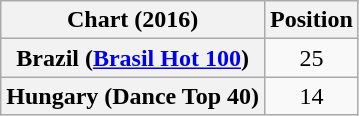<table class="wikitable sortable plainrowheaders" style="text-align:center">
<tr>
<th scope="col">Chart (2016)</th>
<th scope="col">Position</th>
</tr>
<tr>
<th scope="row">Brazil (<a href='#'>Brasil Hot 100</a>)</th>
<td>25</td>
</tr>
<tr>
<th scope="row">Hungary (Dance Top 40)</th>
<td>14</td>
</tr>
</table>
